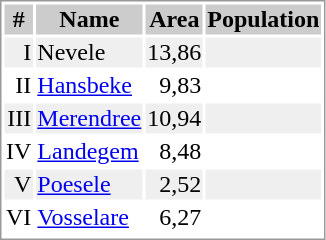<table border="0" style="border: 1px solid #999; background-color:#FFFFFF">
<tr align="center" bgcolor="#CCCCCC">
<th>#</th>
<th>Name</th>
<th>Area</th>
<th>Population</th>
</tr>
<tr align="right" bgcolor="#efefef">
<td>I</td>
<td align="left">Nevele</td>
<td>13,86</td>
<td></td>
</tr>
<tr align="right">
<td>II</td>
<td align="left"><a href='#'>Hansbeke</a></td>
<td>9,83</td>
<td></td>
</tr>
<tr align="right" bgcolor="#efefef">
<td>III</td>
<td align="left"><a href='#'>Merendree</a></td>
<td>10,94</td>
<td></td>
</tr>
<tr align="right">
<td>IV</td>
<td align="left"><a href='#'>Landegem</a></td>
<td>8,48</td>
<td></td>
</tr>
<tr align="right" bgcolor="#efefef">
<td>V</td>
<td align="left"><a href='#'>Poesele</a></td>
<td>2,52</td>
<td></td>
</tr>
<tr align="right">
<td>VI</td>
<td align="left"><a href='#'>Vosselare</a></td>
<td>6,27</td>
<td></td>
</tr>
<tr align="right">
</tr>
</table>
